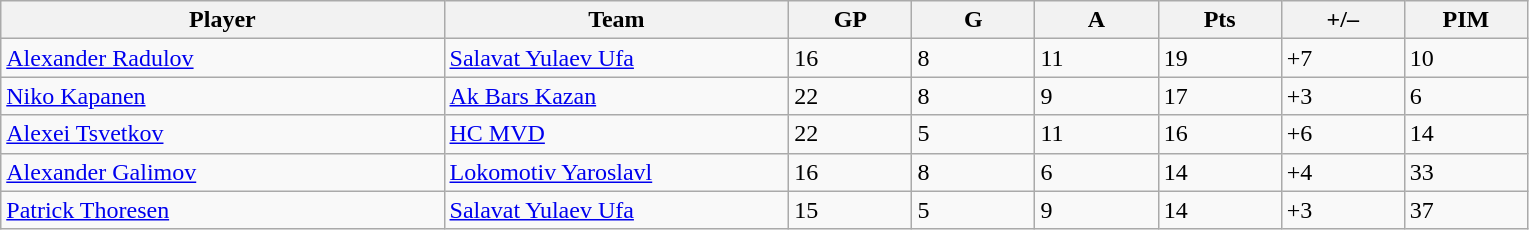<table class="wikitable sortable">
<tr>
<th bgcolor="#DDDDFF" width="18%">Player</th>
<th bgcolor="#DDDDFF" width="14%">Team</th>
<th bgcolor="#DDDDFF" width="5%">GP</th>
<th bgcolor="#DDDDFF" width="5%">G</th>
<th bgcolor="#DDDDFF" width="5%">A</th>
<th bgcolor="#DDDDFF" width="5%">Pts</th>
<th bgcolor="#DDDDFF" width="5%">+/–</th>
<th bgcolor="#DDDDFF" width="5%">PIM</th>
</tr>
<tr>
<td> <a href='#'>Alexander Radulov</a></td>
<td align=left><a href='#'>Salavat Yulaev Ufa</a></td>
<td>16</td>
<td>8</td>
<td>11</td>
<td>19</td>
<td>+7</td>
<td>10</td>
</tr>
<tr>
<td> <a href='#'>Niko Kapanen</a></td>
<td align=left><a href='#'>Ak Bars Kazan</a></td>
<td>22</td>
<td>8</td>
<td>9</td>
<td>17</td>
<td>+3</td>
<td>6</td>
</tr>
<tr>
<td> <a href='#'>Alexei Tsvetkov</a></td>
<td align=left><a href='#'>HC MVD</a></td>
<td>22</td>
<td>5</td>
<td>11</td>
<td>16</td>
<td>+6</td>
<td>14</td>
</tr>
<tr>
<td> <a href='#'>Alexander Galimov</a></td>
<td align=left><a href='#'>Lokomotiv Yaroslavl</a></td>
<td>16</td>
<td>8</td>
<td>6</td>
<td>14</td>
<td>+4</td>
<td>33</td>
</tr>
<tr>
<td> <a href='#'>Patrick Thoresen</a></td>
<td align=left><a href='#'>Salavat Yulaev Ufa</a></td>
<td>15</td>
<td>5</td>
<td>9</td>
<td>14</td>
<td>+3</td>
<td>37</td>
</tr>
</table>
